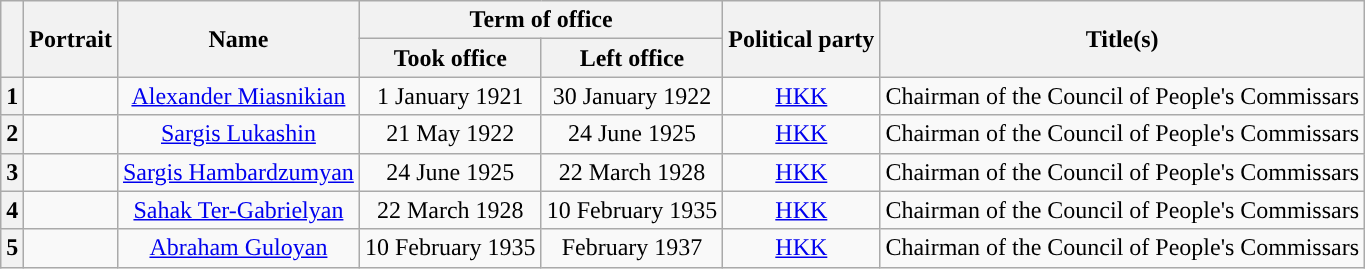<table class="wikitable" style="text-align:center">
<tr>
<th rowspan="2"></th>
<th rowspan="2">Portrait</th>
<th rowspan="2">Name<br></th>
<th colspan="2">Term of office</th>
<th rowspan="2">Political party</th>
<th rowspan="2">Title(s)</th>
</tr>
<tr>
<th>Took office</th>
<th>Left office</th>
</tr>
<tr>
<th style="background:">1</th>
<td></td>
<td><a href='#'>Alexander Miasnikian</a><br></td>
<td>1 January 1921</td>
<td>30 January 1922</td>
<td><a href='#'>HKK</a></td>
<td>Chairman of the Council of People's Commissars</td>
</tr>
<tr>
<th style="background:">2</th>
<td></td>
<td><a href='#'>Sargis Lukashin</a><br></td>
<td>21 May 1922</td>
<td>24 June 1925</td>
<td><a href='#'>HKK</a></td>
<td>Chairman of the Council of People's Commissars</td>
</tr>
<tr>
<th style="background:">3</th>
<td></td>
<td><a href='#'>Sargis Hambardzumyan</a><br></td>
<td>24 June 1925</td>
<td>22 March 1928</td>
<td><a href='#'>HKK</a></td>
<td>Chairman of the Council of People's Commissars</td>
</tr>
<tr>
<th style="background:">4</th>
<td></td>
<td><a href='#'>Sahak Ter-Gabrielyan</a><br></td>
<td>22 March 1928</td>
<td>10 February 1935</td>
<td><a href='#'>HKK</a></td>
<td>Chairman of the Council of People's Commissars</td>
</tr>
<tr>
<th style="background:">5</th>
<td></td>
<td><a href='#'>Abraham Guloyan</a><br></td>
<td>10 February 1935</td>
<td>February 1937</td>
<td><a href='#'>HKK</a></td>
<td>Chairman of the Council of People's Commissars</td>
</tr>
</table>
